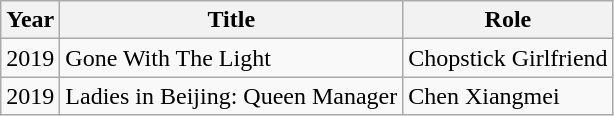<table class="wikitable">
<tr>
<th>Year</th>
<th>Title</th>
<th>Role</th>
</tr>
<tr>
<td>2019</td>
<td>Gone With The Light</td>
<td>Chopstick Girlfriend</td>
</tr>
<tr>
<td>2019</td>
<td>Ladies in Beijing: Queen Manager</td>
<td>Chen Xiangmei</td>
</tr>
</table>
